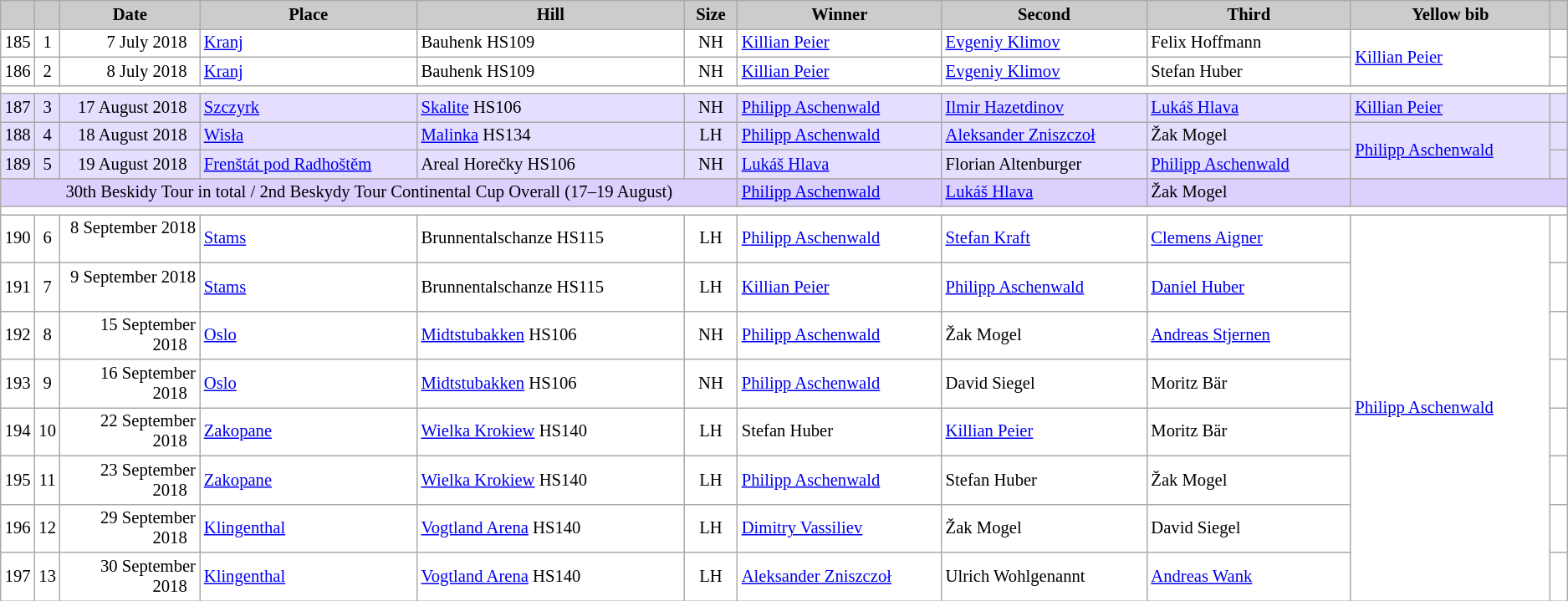<table class="wikitable plainrowheaders" style="background:#fff; font-size:86%; line-height:16px; border:grey solid 1px; border-collapse:collapse;">
<tr style="background:#ccc; text-align:center;">
<th scope="col" style="background:#ccc; width=25 px;"></th>
<th scope="col" style="background:#ccc; width=30 px;"></th>
<th scope="col" style="background:#ccc; width:120px;">Date</th>
<th scope="col" style="background:#ccc; width:200px;">Place</th>
<th scope="col" style="background:#ccc; width:240px;">Hill</th>
<th scope="col" style="background:#ccc; width:40px;">Size</th>
<th scope="col" style="background:#ccc; width:185px;">Winner</th>
<th scope="col" style="background:#ccc; width:185px;">Second</th>
<th scope="col" style="background:#ccc; width:185px;">Third</th>
<th scope="col" style="background:#ccc; width:180px;">Yellow bib</th>
<th scope="col" style="background:#ccc; width:10px;"></th>
</tr>
<tr>
<td align=center>185</td>
<td align=center>1</td>
<td align=right>7 July 2018  </td>
<td> <a href='#'>Kranj</a></td>
<td>Bauhenk HS109</td>
<td align=center>NH</td>
<td> <a href='#'>Killian Peier</a></td>
<td> <a href='#'>Evgeniy Klimov</a></td>
<td> Felix Hoffmann</td>
<td rowspan=2> <a href='#'>Killian Peier</a></td>
<td></td>
</tr>
<tr>
<td align=center>186</td>
<td align=center>2</td>
<td align=right>8 July 2018  </td>
<td> <a href='#'>Kranj</a></td>
<td>Bauhenk HS109</td>
<td align=center>NH</td>
<td> <a href='#'>Killian Peier</a></td>
<td> <a href='#'>Evgeniy Klimov</a></td>
<td> Stefan Huber</td>
<td></td>
</tr>
<tr>
<td colspan=11></td>
</tr>
<tr bgcolor=#e6deff>
<td align=center>187</td>
<td align=center>3</td>
<td align=right>17 August 2018  </td>
<td> <a href='#'>Szczyrk</a></td>
<td><a href='#'>Skalite</a> HS106</td>
<td align=center>NH</td>
<td> <a href='#'>Philipp Aschenwald</a></td>
<td> <a href='#'>Ilmir Hazetdinov</a></td>
<td> <a href='#'>Lukáš Hlava</a></td>
<td> <a href='#'>Killian Peier</a></td>
<td></td>
</tr>
<tr bgcolor=#e6deff>
<td align=center>188</td>
<td align=center>4</td>
<td align=right>18 August 2018  </td>
<td> <a href='#'>Wisła</a></td>
<td><a href='#'>Malinka</a> HS134</td>
<td align=center>LH</td>
<td> <a href='#'>Philipp Aschenwald</a></td>
<td> <a href='#'>Aleksander Zniszczoł</a></td>
<td> Žak Mogel</td>
<td rowspan=2> <a href='#'>Philipp Aschenwald</a></td>
<td></td>
</tr>
<tr bgcolor=#e6deff>
<td align=center>189</td>
<td align=center>5</td>
<td align=right>19 August 2018  </td>
<td> <a href='#'>Frenštát pod Radhoštěm</a></td>
<td>Areal Horečky HS106</td>
<td align=center>NH</td>
<td> <a href='#'>Lukáš Hlava</a></td>
<td> Florian Altenburger</td>
<td> <a href='#'>Philipp Aschenwald</a></td>
<td></td>
</tr>
<tr bgcolor=#DCD0FF>
<td colspan=6 align=center>30th Beskidy Tour in total / 2nd Beskydy Tour Continental Cup Overall (17–19 August)</td>
<td> <a href='#'>Philipp Aschenwald</a></td>
<td> <a href='#'>Lukáš Hlava</a></td>
<td> Žak Mogel</td>
<td colspan=2></td>
</tr>
<tr>
<td colspan=11></td>
</tr>
<tr>
<td align=center>190</td>
<td align=center>6</td>
<td align=right>8 September 2018  </td>
<td> <a href='#'>Stams</a></td>
<td>Brunnentalschanze HS115</td>
<td align=center>LH</td>
<td> <a href='#'>Philipp Aschenwald</a></td>
<td> <a href='#'>Stefan Kraft</a></td>
<td> <a href='#'>Clemens Aigner</a></td>
<td rowspan=8> <a href='#'>Philipp Aschenwald</a></td>
<td></td>
</tr>
<tr>
<td align=center>191</td>
<td align=center>7</td>
<td align=right>9 September 2018  </td>
<td> <a href='#'>Stams</a></td>
<td>Brunnentalschanze HS115</td>
<td align=center>LH</td>
<td> <a href='#'>Killian Peier</a></td>
<td> <a href='#'>Philipp Aschenwald</a></td>
<td> <a href='#'>Daniel Huber</a></td>
<td></td>
</tr>
<tr>
<td align=center>192</td>
<td align=center>8</td>
<td align=right>15 September 2018  </td>
<td> <a href='#'>Oslo</a></td>
<td><a href='#'>Midtstubakken</a> HS106</td>
<td align=center>NH</td>
<td> <a href='#'>Philipp Aschenwald</a></td>
<td> Žak Mogel</td>
<td> <a href='#'>Andreas Stjernen</a></td>
<td></td>
</tr>
<tr>
<td align=center>193</td>
<td align=center>9</td>
<td align=right>16 September 2018  </td>
<td> <a href='#'>Oslo</a></td>
<td><a href='#'>Midtstubakken</a> HS106</td>
<td align=center>NH</td>
<td> <a href='#'>Philipp Aschenwald</a></td>
<td> David Siegel</td>
<td> Moritz Bär</td>
<td></td>
</tr>
<tr>
<td align=center>194</td>
<td align=center>10</td>
<td align=right>22 September 2018  </td>
<td> <a href='#'>Zakopane</a></td>
<td><a href='#'>Wielka Krokiew</a> HS140</td>
<td align=center>LH</td>
<td> Stefan Huber</td>
<td> <a href='#'>Killian Peier</a></td>
<td> Moritz Bär</td>
<td></td>
</tr>
<tr>
<td align=center>195</td>
<td align=center>11</td>
<td align=right>23 September 2018  </td>
<td> <a href='#'>Zakopane</a></td>
<td><a href='#'>Wielka Krokiew</a> HS140</td>
<td align=center>LH</td>
<td> <a href='#'>Philipp Aschenwald</a></td>
<td> Stefan Huber</td>
<td> Žak Mogel</td>
<td></td>
</tr>
<tr>
<td align=center>196</td>
<td align=center>12</td>
<td align=right>29 September 2018  </td>
<td> <a href='#'>Klingenthal</a></td>
<td><a href='#'>Vogtland Arena</a> HS140</td>
<td align=center>LH</td>
<td> <a href='#'>Dimitry Vassiliev</a></td>
<td> Žak Mogel</td>
<td> David Siegel</td>
<td></td>
</tr>
<tr>
<td align=center>197</td>
<td align=center>13</td>
<td align=right>30 September 2018  </td>
<td> <a href='#'>Klingenthal</a></td>
<td><a href='#'>Vogtland Arena</a> HS140</td>
<td align=center>LH</td>
<td> <a href='#'>Aleksander Zniszczoł</a></td>
<td> Ulrich Wohlgenannt</td>
<td> <a href='#'>Andreas Wank</a></td>
<td></td>
</tr>
</table>
